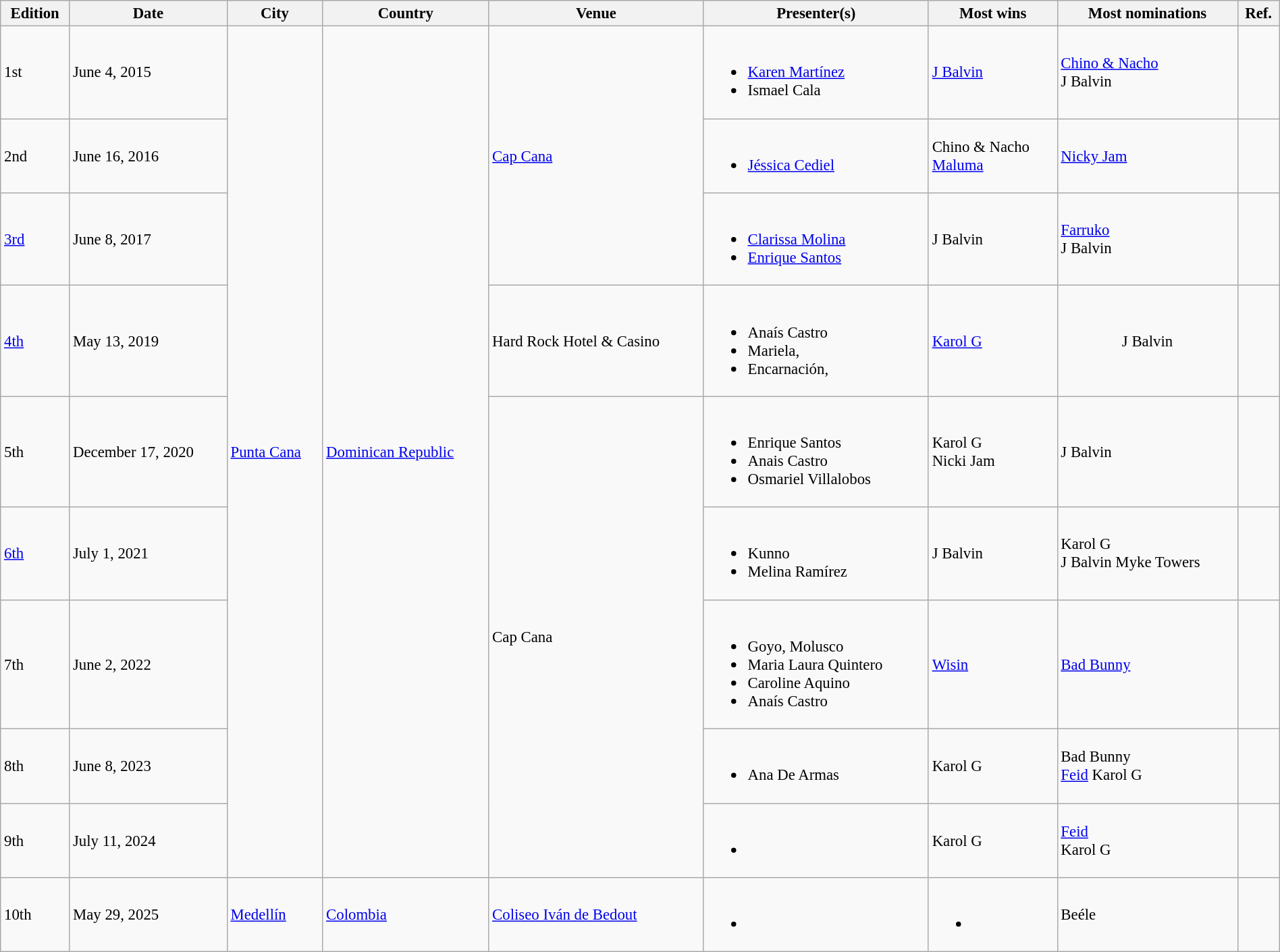<table class="wikitable" style="font-size:95%; width:100%;">
<tr>
<th>Edition</th>
<th>Date</th>
<th>City</th>
<th>Country</th>
<th>Venue</th>
<th>Presenter(s)</th>
<th>Most wins</th>
<th>Most nominations</th>
<th>Ref.</th>
</tr>
<tr>
<td>1st</td>
<td>June 4, 2015</td>
<td rowspan="9"><a href='#'>Punta Cana</a></td>
<td rowspan="9"><a href='#'>Dominican Republic</a></td>
<td rowspan="3"><a href='#'>Cap Cana</a></td>
<td><br><ul><li><a href='#'>Karen Martínez</a></li><li>Ismael Cala</li></ul></td>
<td><a href='#'>J Balvin</a> </td>
<td><a href='#'>Chino & Nacho</a> <br>J Balvin </td>
<td style="text-align:center;"></td>
</tr>
<tr>
<td>2nd</td>
<td>June 16, 2016</td>
<td><br><ul><li><a href='#'>Jéssica Cediel</a></li></ul></td>
<td>Chino & Nacho <br><a href='#'>Maluma</a> </td>
<td><a href='#'>Nicky Jam</a> </td>
<td style="text-align:center;"></td>
</tr>
<tr>
<td><a href='#'>3rd</a></td>
<td>June 8, 2017</td>
<td><br><ul><li><a href='#'>Clarissa Molina</a></li><li><a href='#'>Enrique Santos</a></li></ul></td>
<td>J Balvin </td>
<td><a href='#'>Farruko</a> <br>J Balvin </td>
<td style="text-align:center;"></td>
</tr>
<tr>
<td><a href='#'>4th</a></td>
<td>May 13, 2019</td>
<td>Hard Rock Hotel & Casino</td>
<td><br><ul><li>Anaís Castro</li><li>Mariela,</li><li>Encarnación,</li></ul></td>
<td><a href='#'>Karol G</a> </td>
<td style="text-align:center;">J Balvin </td>
<td></td>
</tr>
<tr>
<td>5th</td>
<td>December 17, 2020</td>
<td rowspan="5">Cap Cana</td>
<td><br><ul><li>Enrique Santos</li><li>Anais Castro</li><li>Osmariel Villalobos</li></ul></td>
<td>Karol G <br>Nicki Jam </td>
<td>J Balvin </td>
<td></td>
</tr>
<tr>
<td><a href='#'>6th</a></td>
<td>July 1, 2021</td>
<td><br><ul><li>Kunno</li><li>Melina Ramírez</li></ul></td>
<td>J Balvin </td>
<td>Karol G <br>J Balvin Myke Towers </td>
<td></td>
</tr>
<tr>
<td>7th</td>
<td>June 2, 2022</td>
<td><br><ul><li>Goyo, Molusco</li><li>Maria Laura Quintero</li><li>Caroline Aquino</li><li>Anaís Castro</li></ul></td>
<td><a href='#'>Wisin</a> </td>
<td><a href='#'>Bad Bunny</a> </td>
<td></td>
</tr>
<tr>
<td>8th</td>
<td>June 8, 2023</td>
<td><br><ul><li>Ana De Armas</li></ul></td>
<td>Karol G </td>
<td>Bad Bunny <br><a href='#'>Feid</a> 
Karol G </td>
<td></td>
</tr>
<tr>
<td>9th</td>
<td>July 11, 2024</td>
<td><br><ul><li></li></ul></td>
<td>Karol G </td>
<td><a href='#'>Feid</a> <br>Karol G </td>
<td></td>
</tr>
<tr>
<td>10th</td>
<td>May 29, 2025</td>
<td rowspan="1"><a href='#'>Medellín</a></td>
<td rowspan="1"><a href='#'>Colombia</a></td>
<td rowspan="1"><a href='#'>Coliseo Iván de Bedout</a></td>
<td><br><ul><li></li></ul></td>
<td><br><ul><li></li></ul></td>
<td>Beéle </td>
<td></td>
</tr>
</table>
